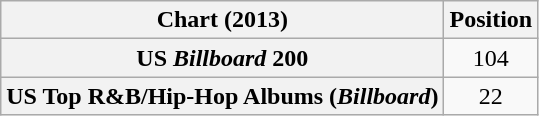<table class="wikitable sortable plainrowheaders" style="text-align:center">
<tr>
<th scope="col">Chart (2013)</th>
<th scope="col">Position</th>
</tr>
<tr>
<th scope="row">US <em>Billboard</em> 200</th>
<td>104</td>
</tr>
<tr>
<th scope="row">US Top R&B/Hip-Hop Albums (<em>Billboard</em>)</th>
<td>22</td>
</tr>
</table>
